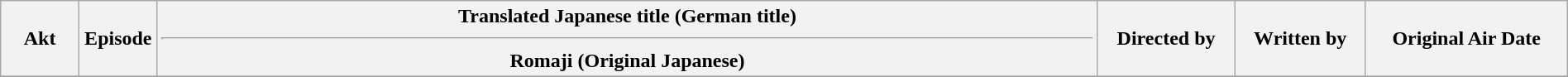<table class="wikitable" width="100%">
<tr>
<th width="5%">Akt</th>
<th width="5%">Episode</th>
<th width="60%">Translated Japanese title (German title)<hr>Romaji (Original Japanese)</th>
<th>Directed by</th>
<th>Written by</th>
<th>Original Air Date</th>
</tr>
<tr>
</tr>
</table>
